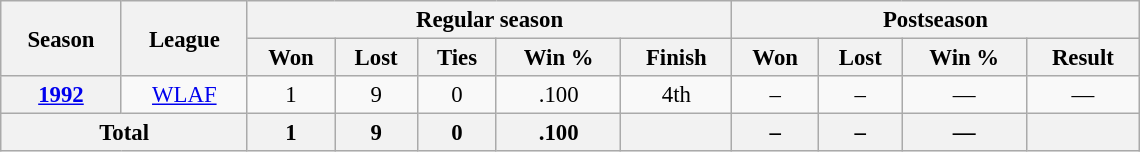<table class="wikitable" style="font-size:95%; text-align:center; width:50em">
<tr>
<th rowspan="2">Season</th>
<th rowspan="2">League</th>
<th colspan="5">Regular season</th>
<th colspan="4">Postseason</th>
</tr>
<tr>
<th>Won</th>
<th>Lost</th>
<th>Ties</th>
<th>Win %</th>
<th>Finish</th>
<th>Won</th>
<th>Lost</th>
<th>Win %</th>
<th>Result</th>
</tr>
<tr>
<th><a href='#'>1992</a></th>
<td><a href='#'>WLAF</a></td>
<td>1</td>
<td>9</td>
<td>0</td>
<td>.100</td>
<td>4th </td>
<td>–</td>
<td>–</td>
<td>—</td>
<td>—</td>
</tr>
<tr>
<th colspan="2">Total</th>
<th>1</th>
<th>9</th>
<th>0</th>
<th>.100</th>
<th></th>
<th>–</th>
<th>–</th>
<th>—</th>
<th></th>
</tr>
</table>
